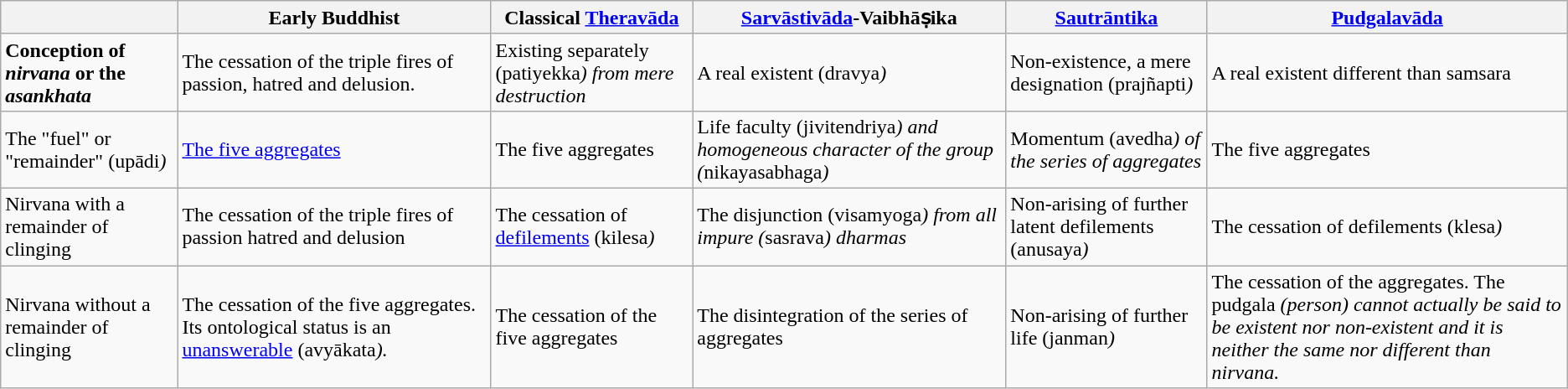<table class="wikitable sortable mw-collapsible">
<tr>
<th></th>
<th width=20%>Early Buddhist</th>
<th>Classical <a href='#'><strong>Theravāda</strong></a></th>
<th width=20%><a href='#'><strong>Sarvāstivāda</strong></a>-Vaibhāṣika</th>
<th><strong><a href='#'>Sautrāntika</a></strong></th>
<th width=23%><a href='#'><strong>Pudgalavāda</strong></a></th>
</tr>
<tr>
<td><strong>Conception of <em>nirvana</em> or the <em>asankhata<strong><em></td>
<td>The cessation of the triple fires of passion, hatred and delusion.</td>
<td>Existing separately (</em>patiyekka<em>) from mere destruction</td>
<td>A real existent (</em>dravya<em>)</td>
<td>Non-existence, a mere designation (</em>prajñapti<em>)</td>
<td>A real existent different than </em>samsara<em></td>
</tr>
<tr>
<td></strong>The "fuel" or "remainder" (</em>upādi<em>)<strong></td>
<td><a href='#'>The five aggregates</a></td>
<td>The five aggregates</td>
<td>Life faculty (</em>jivitendriya<em>) and homogeneous character of the group (</em>nikayasabhaga<em>)</td>
<td>Momentum (</em>avedha<em>) of the series of aggregates</td>
<td>The five aggregates</td>
</tr>
<tr>
<td></strong>Nirvana with a remainder of clinging<strong></td>
<td>The cessation of the triple fires of passion hatred and delusion</td>
<td>The cessation of <a href='#'>defilements</a> (</em>kilesa<em>)</td>
<td>The disjunction (</em>visamyoga<em>) from all impure (</em>sasrava<em>) dharmas</td>
<td>Non-arising of further latent defilements (</em>anusaya<em>)</td>
<td>The cessation of defilements (</em>klesa<em>)</td>
</tr>
<tr>
<td></strong>Nirvana without a remainder of clinging<strong></td>
<td>The cessation of the five aggregates. Its ontological status is an <a href='#'>unanswerable</a> (</em>avyākata<em>).</td>
<td>The cessation of the five aggregates</td>
<td>The disintegration of the series of aggregates</td>
<td>Non-arising of further life (</em>janman<em>)</td>
<td>The cessation of the aggregates. The </em>pudgala<em> (person) cannot actually be said to be existent nor non-existent and it is neither the same nor different than nirvana.</td>
</tr>
</table>
